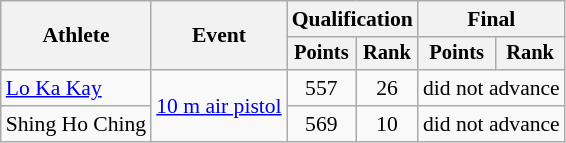<table class=wikitable style=font-size:90%;text-align:center>
<tr>
<th rowspan="2">Athlete</th>
<th rowspan="2">Event</th>
<th colspan=2>Qualification</th>
<th colspan=2>Final</th>
</tr>
<tr style="font-size:95%">
<th>Points</th>
<th>Rank</th>
<th>Points</th>
<th>Rank</th>
</tr>
<tr>
<td align=left><a href='#'>Lo Ka Kay</a></td>
<td align=left rowspan=2><a href='#'>10 m air pistol</a></td>
<td>557</td>
<td>26</td>
<td colspan=2>did not advance</td>
</tr>
<tr>
<td align=left>Shing Ho Ching</td>
<td>569</td>
<td>10</td>
<td colspan=2>did not advance</td>
</tr>
</table>
